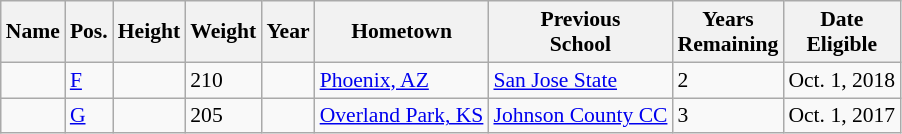<table class="wikitable sortable" style="font-size:90%;" border="1">
<tr>
<th>Name</th>
<th>Pos.</th>
<th>Height</th>
<th>Weight</th>
<th>Year</th>
<th>Hometown</th>
<th ! class="unsortable">Previous<br>School</th>
<th ! class="unsortable">Years<br>Remaining</th>
<th ! class="unsortable">Date<br>Eligible</th>
</tr>
<tr>
<td></td>
<td><a href='#'>F</a></td>
<td></td>
<td>210</td>
<td></td>
<td><a href='#'>Phoenix, AZ</a></td>
<td><a href='#'>San Jose State</a></td>
<td>2</td>
<td>Oct. 1, 2018</td>
</tr>
<tr>
<td></td>
<td><a href='#'>G</a></td>
<td></td>
<td>205</td>
<td></td>
<td><a href='#'>Overland Park, KS</a></td>
<td><a href='#'>Johnson County CC</a></td>
<td>3</td>
<td>Oct. 1, 2017</td>
</tr>
</table>
